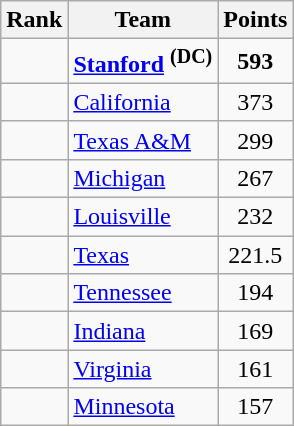<table class="wikitable sortable" style="text-align:center">
<tr>
<th>Rank</th>
<th>Team</th>
<th>Points</th>
</tr>
<tr>
<td></td>
<td align=left><strong><a href='#'>Stanford</a></strong> <strong><sup>(DC)</sup></strong></td>
<td><strong>593</strong></td>
</tr>
<tr>
<td></td>
<td align=left><a href='#'>California</a></td>
<td>373</td>
</tr>
<tr>
<td></td>
<td align=left><a href='#'>Texas A&M</a></td>
<td>299</td>
</tr>
<tr>
<td></td>
<td align=left><a href='#'>Michigan</a></td>
<td>267</td>
</tr>
<tr>
<td></td>
<td align=left><a href='#'>Louisville</a></td>
<td>232</td>
</tr>
<tr>
<td></td>
<td align=left><a href='#'>Texas</a></td>
<td>221.5</td>
</tr>
<tr>
<td></td>
<td align=left><a href='#'>Tennessee</a></td>
<td>194</td>
</tr>
<tr>
<td></td>
<td align=left><a href='#'>Indiana</a></td>
<td>169</td>
</tr>
<tr>
<td></td>
<td align=left><a href='#'>Virginia</a></td>
<td>161</td>
</tr>
<tr>
<td></td>
<td align=left><a href='#'>Minnesota</a></td>
<td>157</td>
</tr>
</table>
